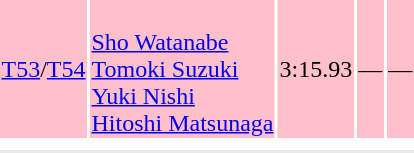<table>
<tr bgcolor="#FFC0CB">
<td><a href='#'>T53</a>/<a href='#'>T54</a></td>
<td><br><a href='#'>Sho Watanabe</a><br><a href='#'>Tomoki Suzuki</a><br><a href='#'>Yuki Nishi</a><br><a href='#'>Hitoshi Matsunaga</a></td>
<td>3:15.93</td>
<td colspan=2 align=center>—</td>
<td colspan=2 align=center>—</td>
</tr>
<tr>
<td colspan=7></td>
</tr>
<tr>
</tr>
<tr bgcolor= e8e8e8>
<td colspan=7></td>
</tr>
</table>
